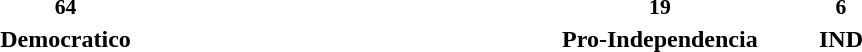<table width=68%>
<tr>
</tr>
<tr align=center>
<td></td>
</tr>
<tr>
<td><br><table width=100% style="text-align:center;">
<tr style="font-weight:bold; font-size:90%;">
<td width=71.91% bgcolor=><span>64</span></td>
<td width=21.35% bgcolor=><span>19</span></td>
<td width=6.74% bgcolor=>6</td>
</tr>
<tr style="font-weight:bold; text-align:center">
<td><span><strong>Democratico</strong></span></td>
<td><span><strong>Pro-Independencia</strong></span></td>
<td><span>IND</span></td>
</tr>
</table>
</td>
</tr>
</table>
